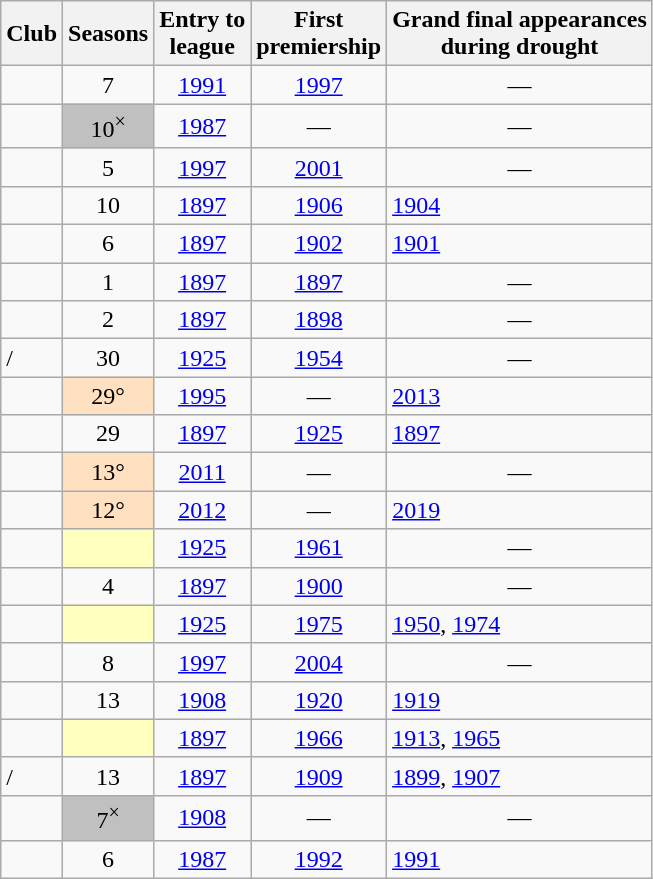<table class="wikitable sortable" style=text-align:center>
<tr>
<th>Club</th>
<th>Seasons</th>
<th>Entry to<br>league</th>
<th>First<br>premiership</th>
<th>Grand final appearances<br>during drought</th>
</tr>
<tr>
<td align=left></td>
<td>7</td>
<td><a href='#'>1991</a></td>
<td><a href='#'>1997</a></td>
<td>—</td>
</tr>
<tr>
<td align=left></td>
<td bgcolor=C0C0C0>10<sup>×</sup></td>
<td><a href='#'>1987</a></td>
<td>—</td>
<td>—</td>
</tr>
<tr>
<td align=left></td>
<td>5</td>
<td><a href='#'>1997</a></td>
<td><a href='#'>2001</a></td>
<td>—</td>
</tr>
<tr>
<td align=left></td>
<td>10</td>
<td><a href='#'>1897</a></td>
<td><a href='#'>1906</a></td>
<td align=left><a href='#'>1904</a></td>
</tr>
<tr>
<td align=left></td>
<td>6</td>
<td><a href='#'>1897</a></td>
<td><a href='#'>1902</a></td>
<td align=left><a href='#'>1901</a></td>
</tr>
<tr>
<td align=left></td>
<td>1</td>
<td><a href='#'>1897</a></td>
<td><a href='#'>1897</a></td>
<td>—</td>
</tr>
<tr>
<td align=left></td>
<td>2</td>
<td><a href='#'>1897</a></td>
<td><a href='#'>1898</a></td>
<td>—</td>
</tr>
<tr>
<td align=left> / </td>
<td>30</td>
<td><a href='#'>1925</a></td>
<td><a href='#'>1954</a></td>
<td>—</td>
</tr>
<tr>
<td align=left></td>
<td bgcolor=FFE0C0>29°</td>
<td><a href='#'>1995</a></td>
<td>—</td>
<td align=left><a href='#'>2013</a></td>
</tr>
<tr>
<td align=left></td>
<td>29</td>
<td><a href='#'>1897</a></td>
<td><a href='#'>1925</a></td>
<td align=left><a href='#'>1897</a></td>
</tr>
<tr>
<td align=left></td>
<td bgcolor=FFE0C0>13°</td>
<td><a href='#'>2011</a></td>
<td>—</td>
<td>—</td>
</tr>
<tr>
<td align=left></td>
<td bgcolor=FFE0C0>12°</td>
<td><a href='#'>2012</a></td>
<td>—</td>
<td align=left><a href='#'>2019</a></td>
</tr>
<tr>
<td align=left></td>
<td bgcolor=FFFFC0></td>
<td><a href='#'>1925</a></td>
<td><a href='#'>1961</a></td>
<td>—</td>
</tr>
<tr>
<td align=left></td>
<td>4</td>
<td><a href='#'>1897</a></td>
<td><a href='#'>1900</a></td>
<td>—</td>
</tr>
<tr>
<td align=left></td>
<td bgcolor=FFFFC0></td>
<td><a href='#'>1925</a></td>
<td><a href='#'>1975</a></td>
<td align=left><a href='#'>1950</a>, <a href='#'>1974</a></td>
</tr>
<tr>
<td align=left></td>
<td>8</td>
<td><a href='#'>1997</a></td>
<td><a href='#'>2004</a></td>
<td>—</td>
</tr>
<tr>
<td align=left></td>
<td>13</td>
<td><a href='#'>1908</a></td>
<td><a href='#'>1920</a></td>
<td align=left><a href='#'>1919</a></td>
</tr>
<tr>
<td align=left></td>
<td bgcolor=FFFFC0></td>
<td><a href='#'>1897</a></td>
<td><a href='#'>1966</a></td>
<td align=left><a href='#'>1913</a>, <a href='#'>1965</a></td>
</tr>
<tr>
<td align=left> / </td>
<td>13</td>
<td><a href='#'>1897</a></td>
<td><a href='#'>1909</a></td>
<td align=left><a href='#'>1899</a>, <a href='#'>1907</a></td>
</tr>
<tr>
<td align=left></td>
<td bgcolor=C0C0C0>7<sup>×</sup></td>
<td><a href='#'>1908</a></td>
<td>—</td>
<td>—</td>
</tr>
<tr>
<td align=left></td>
<td>6</td>
<td><a href='#'>1987</a></td>
<td><a href='#'>1992</a></td>
<td align=left><a href='#'>1991</a></td>
</tr>
</table>
